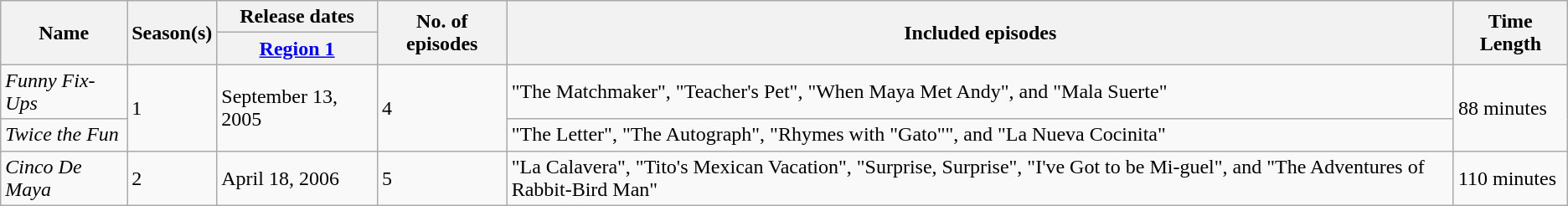<table class="wikitable">
<tr>
<th rowspan="2">Name</th>
<th rowspan="2">Season(s)</th>
<th>Release dates</th>
<th rowspan="2">No. of episodes</th>
<th rowspan="2">Included episodes</th>
<th rowspan="2">Time Length</th>
</tr>
<tr>
<th><a href='#'>Region 1</a></th>
</tr>
<tr>
<td><em>Funny Fix-Ups</em></td>
<td rowspan="3">1</td>
<td rowspan="2">September 13, 2005</td>
<td rowspan="2">4</td>
<td>"The Matchmaker", "Teacher's Pet", "When Maya Met Andy", and "Mala Suerte"</td>
<td rowspan="2">88 minutes</td>
</tr>
<tr>
<td><em>Twice the Fun</em></td>
<td>"The Letter", "The Autograph", "Rhymes with "Gato"", and "La Nueva Cocinita"</td>
</tr>
<tr>
<td rowspan="2"><em>Cinco De Maya</em></td>
<td rowspan="2">April 18, 2006</td>
<td rowspan="2">5</td>
<td rowspan="2">"La Calavera", "Tito's Mexican Vacation", "Surprise, Surprise", "I've Got to be Mi-guel", and "The Adventures of Rabbit-Bird Man"</td>
<td rowspan="2">110 minutes</td>
</tr>
<tr>
<td>2</td>
</tr>
</table>
